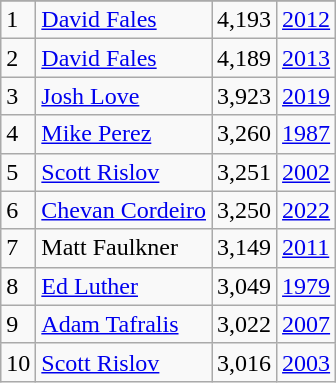<table class="wikitable">
<tr>
</tr>
<tr>
<td>1</td>
<td><a href='#'>David Fales</a></td>
<td>4,193</td>
<td><a href='#'>2012</a></td>
</tr>
<tr>
<td>2</td>
<td><a href='#'>David Fales</a></td>
<td>4,189</td>
<td><a href='#'>2013</a></td>
</tr>
<tr>
<td>3</td>
<td><a href='#'>Josh Love</a></td>
<td>3,923</td>
<td><a href='#'>2019</a></td>
</tr>
<tr>
<td>4</td>
<td><a href='#'>Mike Perez</a></td>
<td>3,260</td>
<td><a href='#'>1987</a></td>
</tr>
<tr>
<td>5</td>
<td><a href='#'>Scott Rislov</a></td>
<td>3,251</td>
<td><a href='#'>2002</a></td>
</tr>
<tr>
<td>6</td>
<td><a href='#'>Chevan Cordeiro</a></td>
<td>3,250</td>
<td><a href='#'>2022</a></td>
</tr>
<tr>
<td>7</td>
<td>Matt Faulkner</td>
<td>3,149</td>
<td><a href='#'>2011</a></td>
</tr>
<tr>
<td>8</td>
<td><a href='#'>Ed Luther</a></td>
<td>3,049</td>
<td><a href='#'>1979</a></td>
</tr>
<tr>
<td>9</td>
<td><a href='#'>Adam Tafralis</a></td>
<td>3,022</td>
<td><a href='#'>2007</a></td>
</tr>
<tr>
<td>10</td>
<td><a href='#'>Scott Rislov</a></td>
<td>3,016</td>
<td><a href='#'>2003</a></td>
</tr>
</table>
